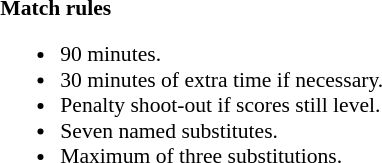<table width=100% style="font-size: 90%">
<tr>
<td></td>
<td style="width:60%; vertical-align:top;"><br><strong>Match rules</strong><ul><li>90 minutes.</li><li>30 minutes of extra time if necessary.</li><li>Penalty shoot-out if scores still level.</li><li>Seven named substitutes.</li><li>Maximum of three substitutions.</li></ul></td>
</tr>
</table>
